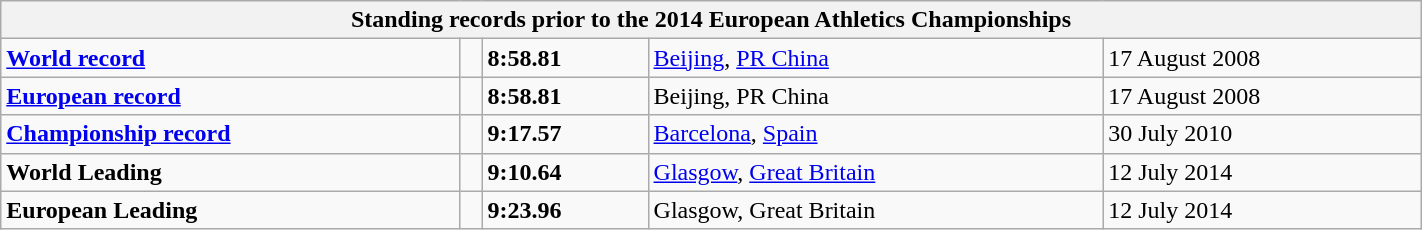<table class="wikitable" width=75%>
<tr>
<th colspan="5">Standing records prior to the 2014 European Athletics Championships</th>
</tr>
<tr>
<td><strong><a href='#'>World record</a></strong></td>
<td></td>
<td><strong>8:58.81</strong></td>
<td><a href='#'>Beijing</a>, <a href='#'>PR China</a></td>
<td>17 August 2008</td>
</tr>
<tr>
<td><strong><a href='#'>European record</a></strong></td>
<td></td>
<td><strong>8:58.81</strong></td>
<td>Beijing, PR China</td>
<td>17 August 2008</td>
</tr>
<tr>
<td><strong><a href='#'>Championship record</a></strong></td>
<td></td>
<td><strong>9:17.57</strong></td>
<td><a href='#'>Barcelona</a>, <a href='#'>Spain</a></td>
<td>30 July 2010</td>
</tr>
<tr>
<td><strong>World Leading</strong></td>
<td></td>
<td><strong>9:10.64</strong></td>
<td><a href='#'>Glasgow</a>, <a href='#'>Great Britain</a></td>
<td>12 July 2014</td>
</tr>
<tr>
<td><strong>European Leading</strong></td>
<td></td>
<td><strong>9:23.96</strong></td>
<td>Glasgow, Great Britain</td>
<td>12 July 2014</td>
</tr>
</table>
